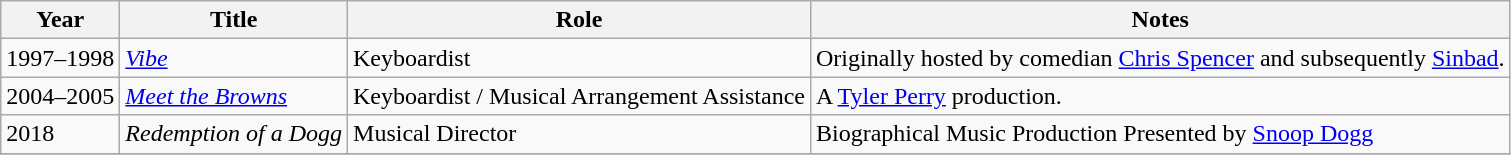<table class="wikitable plainrowheaders sortable" style="margin-right: 0;">
<tr>
<th scope="col">Year</th>
<th scope="col">Title</th>
<th scope="col">Role</th>
<th scope="col" class="unsortable">Notes</th>
</tr>
<tr>
<td>1997–1998</td>
<td><em><a href='#'>Vibe</a></em> </td>
<td>Keyboardist</td>
<td>Originally hosted by comedian <a href='#'>Chris Spencer</a> and subsequently <a href='#'>Sinbad</a>.</td>
</tr>
<tr>
<td>2004–2005</td>
<td><em><a href='#'>Meet the Browns</a></em> </td>
<td>Keyboardist / Musical Arrangement Assistance</td>
<td>A <a href='#'>Tyler Perry</a> production.</td>
</tr>
<tr>
<td>2018</td>
<td><em>Redemption of a Dogg</em> </td>
<td>Musical Director</td>
<td>Biographical Music Production Presented by <a href='#'>Snoop Dogg</a></td>
</tr>
<tr>
</tr>
</table>
